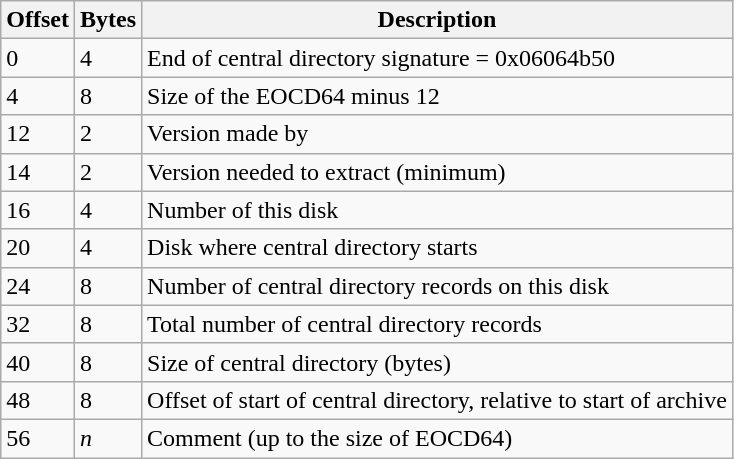<table class="wikitable">
<tr>
<th>Offset</th>
<th>Bytes</th>
<th>Description</th>
</tr>
<tr>
<td>0</td>
<td>4</td>
<td>End of central directory signature = 0x06064b50</td>
</tr>
<tr>
<td>4</td>
<td>8</td>
<td>Size of the EOCD64 minus 12</td>
</tr>
<tr>
<td>12</td>
<td>2</td>
<td>Version made by</td>
</tr>
<tr>
<td>14</td>
<td>2</td>
<td>Version needed to extract (minimum)</td>
</tr>
<tr>
<td>16</td>
<td>4</td>
<td>Number of this disk</td>
</tr>
<tr>
<td>20</td>
<td>4</td>
<td>Disk where central directory starts</td>
</tr>
<tr>
<td>24</td>
<td>8</td>
<td>Number of central directory records on this disk</td>
</tr>
<tr>
<td>32</td>
<td>8</td>
<td>Total number of central directory records</td>
</tr>
<tr>
<td>40</td>
<td>8</td>
<td>Size of central directory (bytes)</td>
</tr>
<tr>
<td>48</td>
<td>8</td>
<td>Offset of start of central directory, relative to start of archive</td>
</tr>
<tr>
<td>56</td>
<td><em>n</em></td>
<td>Comment (up to the size of EOCD64)</td>
</tr>
</table>
